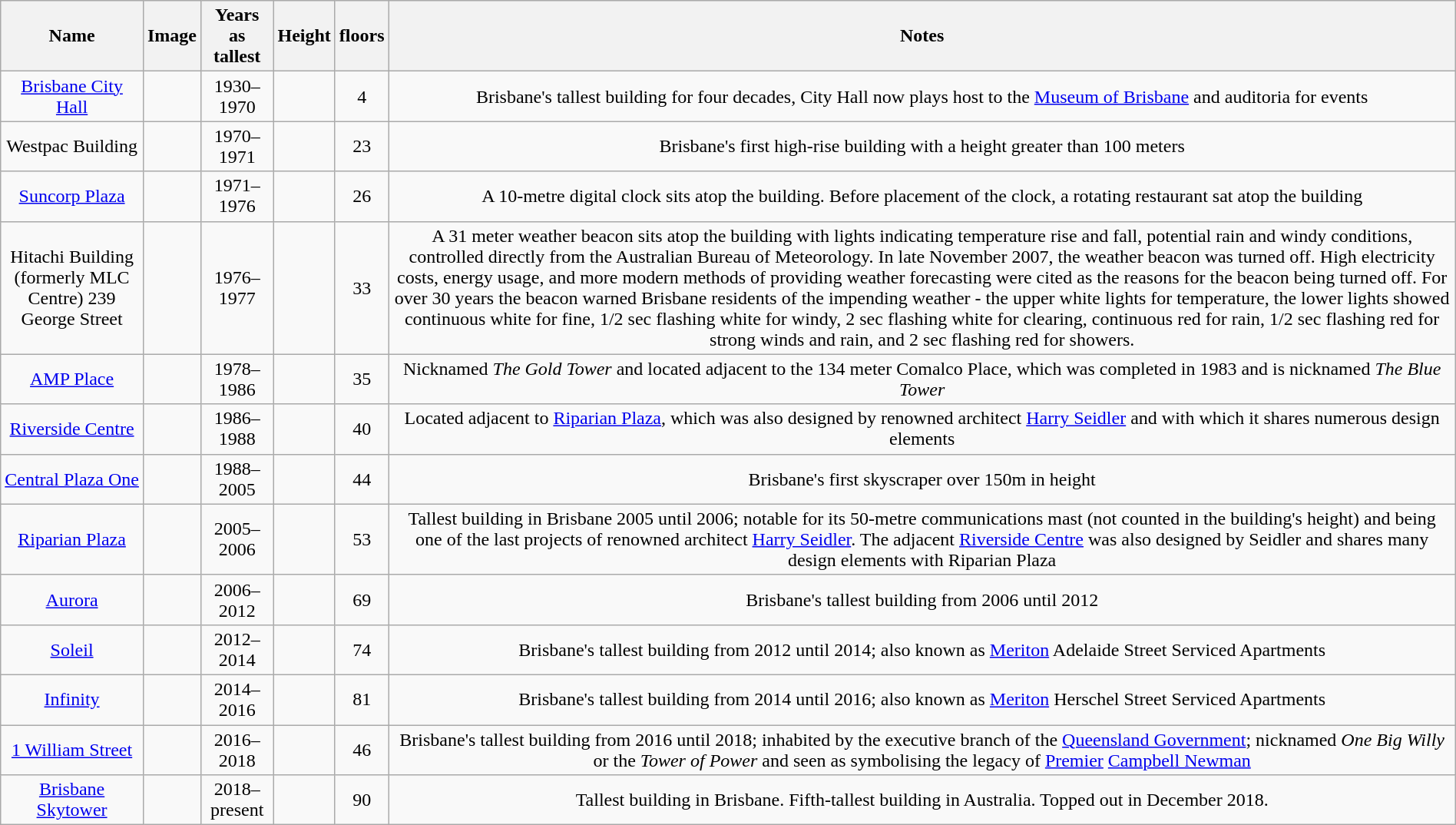<table class="wikitable" style="text-align:center; margin:auto;">
<tr>
<th>Name</th>
<th>Image</th>
<th>Years as tallest</th>
<th>Height</th>
<th>floors</th>
<th>Notes</th>
</tr>
<tr>
<td><a href='#'>Brisbane City Hall</a></td>
<td></td>
<td>1930–1970</td>
<td></td>
<td>4</td>
<td>Brisbane's tallest building for four decades, City Hall now plays host to the <a href='#'>Museum of Brisbane</a> and auditoria for events</td>
</tr>
<tr>
<td>Westpac Building</td>
<td></td>
<td>1970–1971</td>
<td></td>
<td>23</td>
<td>Brisbane's first high-rise building with a height greater than 100 meters</td>
</tr>
<tr>
<td><a href='#'>Suncorp Plaza</a></td>
<td></td>
<td>1971–1976</td>
<td></td>
<td>26</td>
<td>A 10-metre digital clock sits atop the building. Before placement of the clock, a rotating restaurant sat atop the building</td>
</tr>
<tr>
<td>Hitachi Building (formerly MLC Centre) 239 George Street</td>
<td></td>
<td>1976–1977</td>
<td></td>
<td>33</td>
<td>A 31 meter weather beacon sits atop the building with lights indicating temperature rise and fall, potential rain and windy conditions, controlled directly from the Australian Bureau of Meteorology. In late November 2007, the weather beacon was turned off. High electricity costs, energy usage, and more modern methods of providing weather forecasting were cited as the reasons for the beacon being turned off. For over 30 years the beacon warned Brisbane residents of the impending weather - the upper white lights for temperature, the lower lights showed continuous white for fine, 1/2 sec flashing white for windy, 2 sec flashing white for clearing, continuous red for rain, 1/2 sec flashing red for strong winds and rain, and 2 sec flashing red for showers.</td>
</tr>
<tr>
<td><a href='#'>AMP Place</a></td>
<td></td>
<td>1978–1986</td>
<td></td>
<td>35</td>
<td>Nicknamed <em>The Gold Tower</em> and located adjacent to the 134 meter Comalco Place, which was completed in 1983 and is nicknamed <em>The Blue Tower</em></td>
</tr>
<tr>
<td><a href='#'>Riverside Centre</a></td>
<td></td>
<td>1986–1988</td>
<td></td>
<td>40</td>
<td>Located adjacent to <a href='#'>Riparian Plaza</a>, which was also designed by renowned architect <a href='#'>Harry Seidler</a> and with which it shares numerous design elements</td>
</tr>
<tr>
<td><a href='#'>Central Plaza One</a></td>
<td></td>
<td>1988–2005</td>
<td></td>
<td>44</td>
<td>Brisbane's first skyscraper over 150m in height</td>
</tr>
<tr>
<td><a href='#'>Riparian Plaza</a></td>
<td></td>
<td>2005–2006</td>
<td></td>
<td>53</td>
<td>Tallest building in Brisbane 2005 until 2006; notable for its 50-metre communications mast (not counted in the building's height) and being one of the last projects of renowned architect <a href='#'>Harry Seidler</a>. The adjacent <a href='#'>Riverside Centre</a> was also designed by Seidler and shares many design elements with Riparian Plaza</td>
</tr>
<tr>
<td><a href='#'>Aurora</a></td>
<td></td>
<td>2006–2012</td>
<td></td>
<td>69</td>
<td>Brisbane's tallest building from 2006 until 2012</td>
</tr>
<tr>
<td><a href='#'>Soleil</a></td>
<td></td>
<td>2012–2014</td>
<td></td>
<td>74</td>
<td>Brisbane's tallest building from 2012 until 2014; also known as <a href='#'>Meriton</a> Adelaide Street Serviced Apartments</td>
</tr>
<tr>
<td><a href='#'>Infinity</a></td>
<td></td>
<td>2014–2016</td>
<td></td>
<td>81</td>
<td>Brisbane's tallest building from 2014 until 2016; also known as <a href='#'>Meriton</a> Herschel Street Serviced Apartments</td>
</tr>
<tr>
<td><a href='#'>1 William Street</a></td>
<td></td>
<td>2016–2018</td>
<td></td>
<td>46</td>
<td>Brisbane's tallest building from 2016 until 2018; inhabited by the executive branch of the <a href='#'>Queensland Government</a>; nicknamed <em>One Big Willy</em> or the <em>Tower of Power</em> and seen as symbolising the legacy of <a href='#'>Premier</a> <a href='#'>Campbell Newman</a></td>
</tr>
<tr>
<td><a href='#'>Brisbane Skytower</a></td>
<td></td>
<td>2018–present</td>
<td></td>
<td>90</td>
<td>Tallest building in Brisbane. Fifth-tallest building in Australia. Topped out in December 2018.</td>
</tr>
</table>
